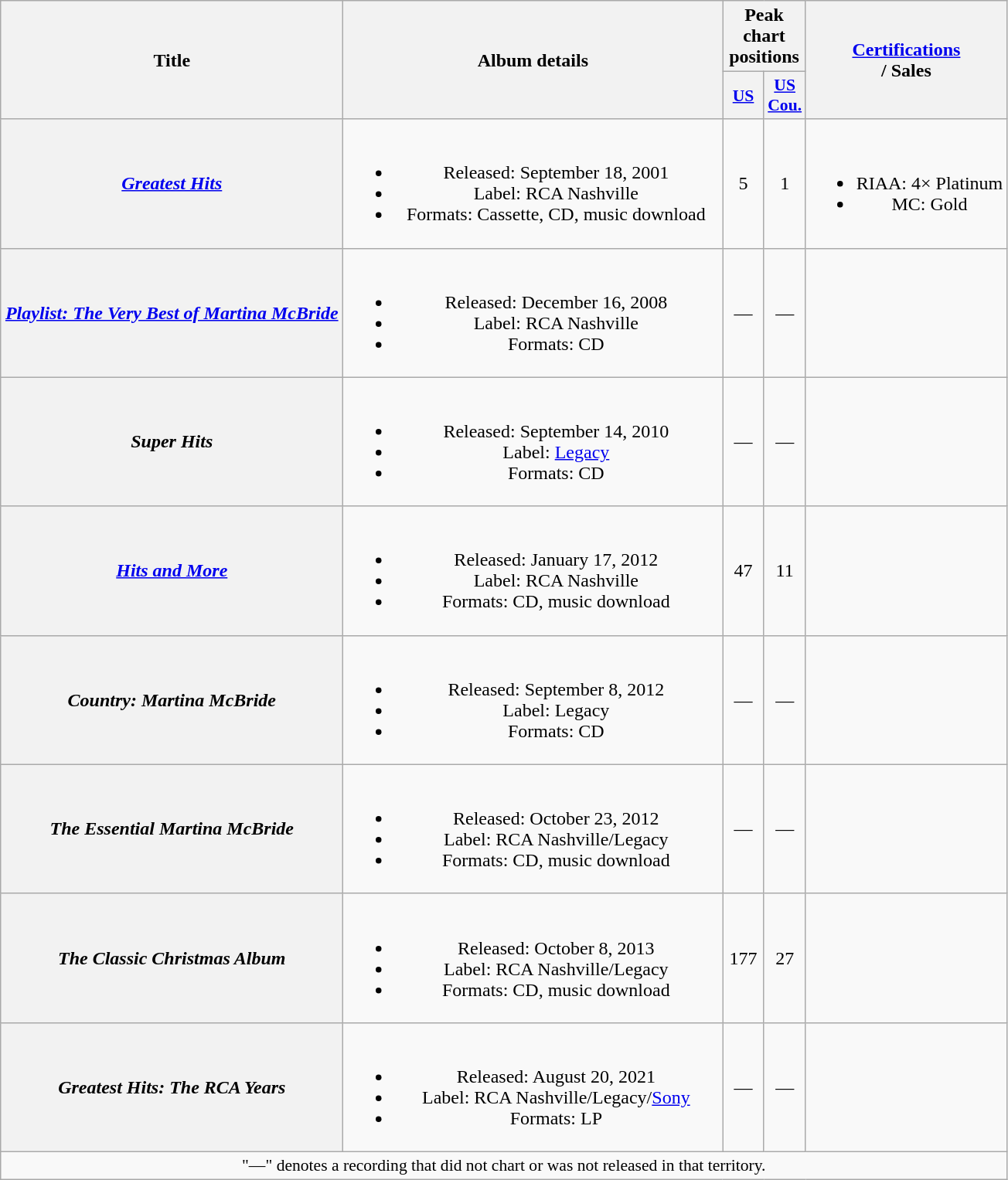<table class="wikitable plainrowheaders" style="text-align:center;">
<tr>
<th scope="col" rowspan="2" style="width:18em;">Title</th>
<th scope="col" rowspan="2" style="width:20em;">Album details</th>
<th scope="col" colspan="2">Peak chart<br>positions</th>
<th scope="col" rowspan="2"><a href='#'>Certifications</a><br> / Sales</th>
</tr>
<tr>
<th scope="col" style="width:2em;font-size:90%;"><a href='#'>US</a><br></th>
<th scope="col" style="width:2em;font-size:90%;"><a href='#'>US<br>Cou.</a><br></th>
</tr>
<tr>
<th scope="row"><em><a href='#'>Greatest Hits</a></em></th>
<td><br><ul><li>Released: September 18, 2001</li><li>Label: RCA Nashville</li><li>Formats: Cassette, CD, music download</li></ul></td>
<td>5</td>
<td>1</td>
<td><br><ul><li>RIAA: 4× Platinum</li><li>MC: Gold</li></ul></td>
</tr>
<tr>
<th scope="row"><em><a href='#'>Playlist: The Very Best of Martina McBride</a></em></th>
<td><br><ul><li>Released: December 16, 2008</li><li>Label: RCA Nashville</li><li>Formats: CD</li></ul></td>
<td>—</td>
<td>—</td>
<td></td>
</tr>
<tr>
<th scope="row"><em>Super Hits</em></th>
<td><br><ul><li>Released: September 14, 2010</li><li>Label: <a href='#'>Legacy</a></li><li>Formats: CD</li></ul></td>
<td>—</td>
<td>—</td>
<td></td>
</tr>
<tr>
<th scope="row"><em><a href='#'>Hits and More</a></em></th>
<td><br><ul><li>Released: January 17, 2012</li><li>Label: RCA Nashville</li><li>Formats: CD, music download</li></ul></td>
<td>47</td>
<td>11</td>
<td></td>
</tr>
<tr>
<th scope="row"><em>Country: Martina McBride</em></th>
<td><br><ul><li>Released: September 8, 2012</li><li>Label: Legacy</li><li>Formats: CD</li></ul></td>
<td>—</td>
<td>—</td>
<td></td>
</tr>
<tr>
<th scope="row"><em>The Essential Martina McBride</em></th>
<td><br><ul><li>Released: October 23, 2012</li><li>Label: RCA Nashville/Legacy</li><li>Formats: CD, music download</li></ul></td>
<td>—</td>
<td>—</td>
<td></td>
</tr>
<tr>
<th scope="row"><em>The Classic Christmas Album</em></th>
<td><br><ul><li>Released: October 8, 2013</li><li>Label: RCA Nashville/Legacy</li><li>Formats: CD, music download</li></ul></td>
<td>177</td>
<td>27</td>
<td></td>
</tr>
<tr>
<th scope="row"><em>Greatest Hits: The RCA Years</em></th>
<td><br><ul><li>Released: August 20, 2021</li><li>Label: RCA Nashville/Legacy/<a href='#'>Sony</a></li><li>Formats: LP</li></ul></td>
<td>—</td>
<td>—</td>
<td></td>
</tr>
<tr>
<td colspan="5" style="font-size:90%">"—" denotes a recording that did not chart or was not released in that territory.</td>
</tr>
</table>
